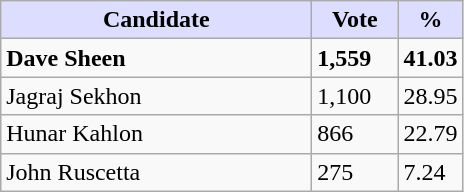<table class="wikitable">
<tr>
<th style="background:#ddf; width:200px;">Candidate</th>
<th style="background:#ddf; width:50px;">Vote</th>
<th style="background:#ddf; width:30px;">%</th>
</tr>
<tr>
<td><strong>Dave Sheen</strong></td>
<td><strong>1,559</strong></td>
<td><strong>41.03</strong></td>
</tr>
<tr>
<td>Jagraj Sekhon</td>
<td>1,100</td>
<td>28.95</td>
</tr>
<tr>
<td>Hunar Kahlon</td>
<td>866</td>
<td>22.79</td>
</tr>
<tr>
<td>John Ruscetta</td>
<td>275</td>
<td>7.24</td>
</tr>
</table>
